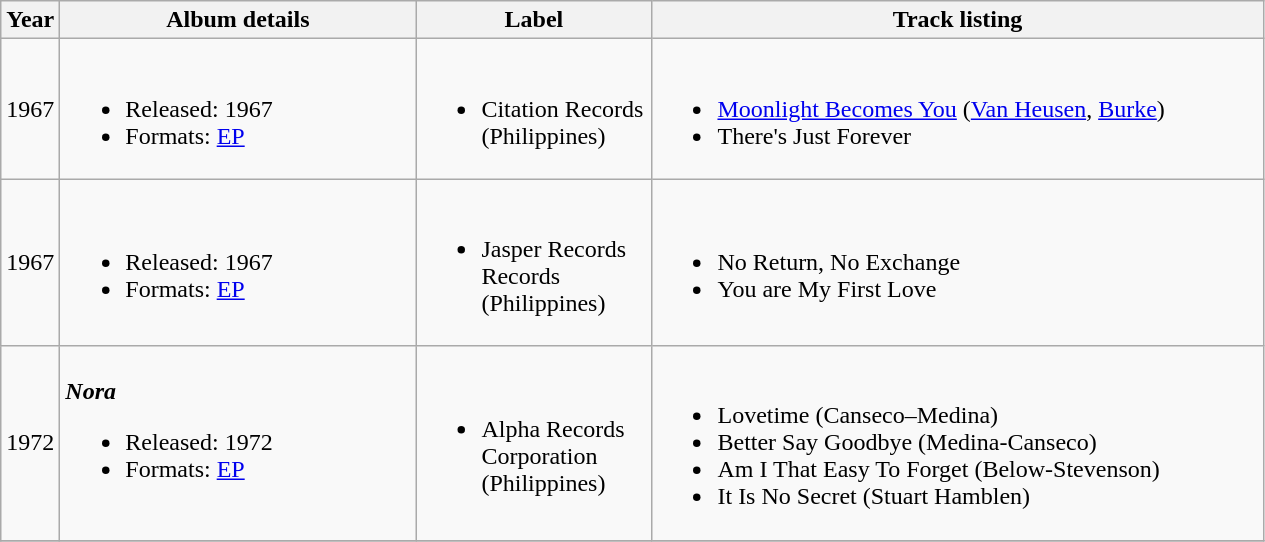<table class="wikitable">
<tr>
<th>Year</th>
<th width=230>Album details</th>
<th width=150>Label</th>
<th width=400>Track listing</th>
</tr>
<tr>
<td>1967</td>
<td><strong> </strong><br><ul><li>Released: 1967</li><li>Formats: <a href='#'>EP</a></li></ul></td>
<td><br><ul><li>Citation Records (Philippines)</li></ul></td>
<td><br><ul><li><a href='#'>Moonlight Becomes You</a> (<a href='#'>Van Heusen</a>, <a href='#'>Burke</a>)</li><li>There's Just Forever</li></ul></td>
</tr>
<tr>
<td>1967</td>
<td><strong> </strong><br><ul><li>Released: 1967</li><li>Formats: <a href='#'>EP</a></li></ul></td>
<td><br><ul><li>Jasper Records Records (Philippines)</li></ul></td>
<td><br><ul><li>No Return, No Exchange</li><li>You are My First Love</li></ul></td>
</tr>
<tr>
<td>1972</td>
<td><strong><em>Nora</em></strong><br><ul><li>Released: 1972</li><li>Formats: <a href='#'>EP</a></li></ul></td>
<td><br><ul><li>Alpha Records Corporation (Philippines)</li></ul></td>
<td><br><ul><li>Lovetime  (Canseco–Medina)</li><li>Better Say Goodbye (Medina-Canseco)</li><li>Am I That Easy To Forget (Below-Stevenson)</li><li>It Is No Secret (Stuart Hamblen)</li></ul></td>
</tr>
<tr>
</tr>
</table>
